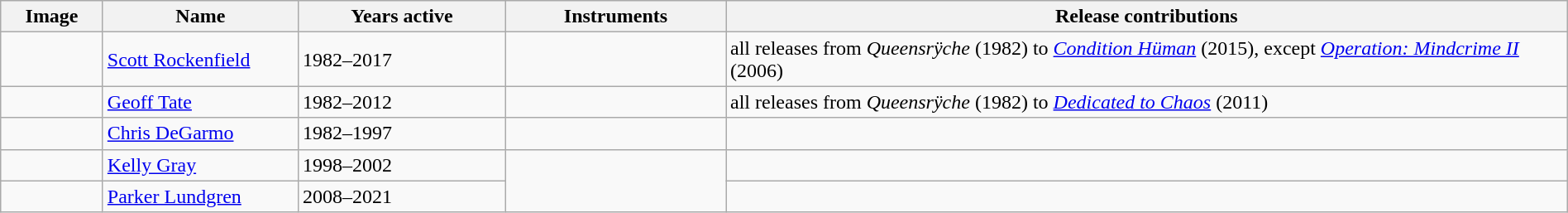<table class="wikitable" border="1" width="100%">
<tr>
<th width="75">Image</th>
<th width="150">Name</th>
<th width="160">Years active</th>
<th width="170">Instruments</th>
<th>Release contributions</th>
</tr>
<tr>
<td></td>
<td><a href='#'>Scott Rockenfield</a></td>
<td>1982–2017</td>
<td></td>
<td>all releases from <em>Queensrÿche</em> (1982) to <em><a href='#'>Condition Hüman</a></em> (2015), except <em><a href='#'>Operation: Mindcrime II</a></em> (2006)</td>
</tr>
<tr>
<td></td>
<td><a href='#'>Geoff Tate</a></td>
<td>1982–2012</td>
<td></td>
<td>all releases from <em>Queensrÿche</em> (1982) to <em><a href='#'>Dedicated to Chaos</a></em> (2011)</td>
</tr>
<tr>
<td></td>
<td><a href='#'>Chris DeGarmo</a></td>
<td>1982–1997 </td>
<td></td>
<td></td>
</tr>
<tr>
<td></td>
<td><a href='#'>Kelly Gray</a></td>
<td>1998–2002 </td>
<td rowspan="2"></td>
<td></td>
</tr>
<tr>
<td></td>
<td><a href='#'>Parker Lundgren</a></td>
<td>2008–2021</td>
<td></td>
</tr>
</table>
